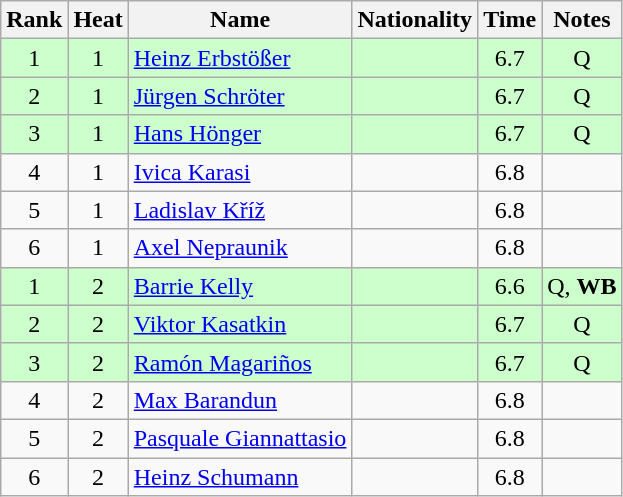<table class="wikitable sortable" style="text-align:center">
<tr>
<th>Rank</th>
<th>Heat</th>
<th>Name</th>
<th>Nationality</th>
<th>Time</th>
<th>Notes</th>
</tr>
<tr bgcolor=ccffcc>
<td>1</td>
<td>1</td>
<td align="left"><a href='#'>Heinz Erbstößer</a></td>
<td align=left></td>
<td>6.7</td>
<td>Q</td>
</tr>
<tr bgcolor=ccffcc>
<td>2</td>
<td>1</td>
<td align="left"><a href='#'>Jürgen Schröter</a></td>
<td align=left></td>
<td>6.7</td>
<td>Q</td>
</tr>
<tr bgcolor=ccffcc>
<td>3</td>
<td>1</td>
<td align="left"><a href='#'>Hans Hönger</a></td>
<td align=left></td>
<td>6.7</td>
<td>Q</td>
</tr>
<tr>
<td>4</td>
<td>1</td>
<td align="left"><a href='#'>Ivica Karasi</a></td>
<td align=left></td>
<td>6.8</td>
<td></td>
</tr>
<tr>
<td>5</td>
<td>1</td>
<td align="left"><a href='#'>Ladislav Kříž</a></td>
<td align=left></td>
<td>6.8</td>
<td></td>
</tr>
<tr>
<td>6</td>
<td>1</td>
<td align="left"><a href='#'>Axel Nepraunik</a></td>
<td align=left></td>
<td>6.8</td>
<td></td>
</tr>
<tr bgcolor=ccffcc>
<td>1</td>
<td>2</td>
<td align="left"><a href='#'>Barrie Kelly</a></td>
<td align=left></td>
<td>6.6</td>
<td>Q, <strong>WB</strong></td>
</tr>
<tr bgcolor=ccffcc>
<td>2</td>
<td>2</td>
<td align="left"><a href='#'>Viktor Kasatkin</a></td>
<td align=left></td>
<td>6.7</td>
<td>Q</td>
</tr>
<tr bgcolor=ccffcc>
<td>3</td>
<td>2</td>
<td align="left"><a href='#'>Ramón Magariños</a></td>
<td align=left></td>
<td>6.7</td>
<td>Q</td>
</tr>
<tr>
<td>4</td>
<td>2</td>
<td align="left"><a href='#'>Max Barandun</a></td>
<td align=left></td>
<td>6.8</td>
<td></td>
</tr>
<tr>
<td>5</td>
<td>2</td>
<td align="left"><a href='#'>Pasquale Giannattasio</a></td>
<td align=left></td>
<td>6.8</td>
<td></td>
</tr>
<tr>
<td>6</td>
<td>2</td>
<td align="left"><a href='#'>Heinz Schumann</a></td>
<td align=left></td>
<td>6.8</td>
<td></td>
</tr>
</table>
